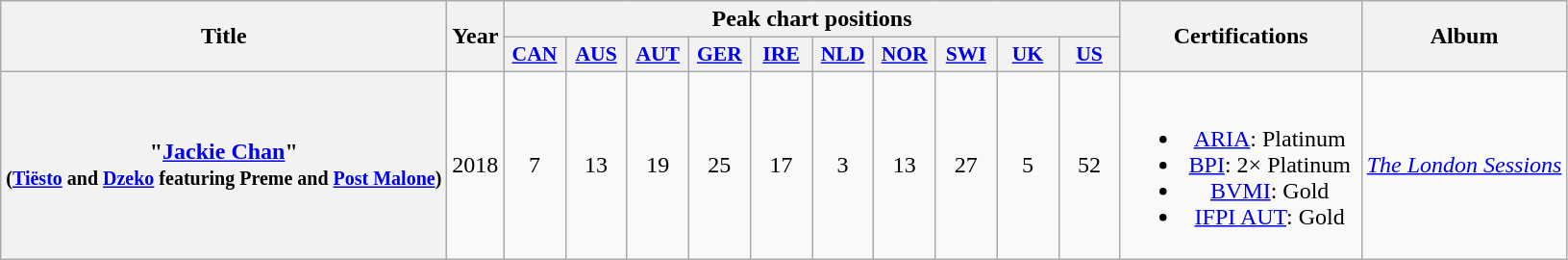<table class="wikitable plainrowheaders" style="text-align:center;" border="1">
<tr>
<th scope="col" rowspan="2">Title</th>
<th scope="col" rowspan="2">Year</th>
<th scope="col" colspan="10">Peak chart positions</th>
<th scope="col" rowspan="2" style="width:10em;">Certifications</th>
<th scope="col" rowspan="2">Album</th>
</tr>
<tr>
<th scope="col" style="width:2.5em;font-size:90%;"><a href='#'>CAN</a><br></th>
<th scope="col" style="width:2.5em;font-size:90%;"><a href='#'>AUS</a><br></th>
<th scope="col" style="width:2.5em;font-size:90%;"><a href='#'>AUT</a><br></th>
<th scope="col" style="width:2.5em;font-size:90%;"><a href='#'>GER</a><br></th>
<th scope="col" style="width:2.5em;font-size:90%;"><a href='#'>IRE</a><br></th>
<th scope="col" style="width:2.5em;font-size:90%;"><a href='#'>NLD</a><br></th>
<th scope="col" style="width:2.5em;font-size:90%;"><a href='#'>NOR</a><br></th>
<th scope="col" style="width:2.5em;font-size:90%;"><a href='#'>SWI</a><br></th>
<th scope="col" style="width:2.5em;font-size:90%;"><a href='#'>UK</a><br></th>
<th scope="col" style="width:2.5em;font-size:90%;"><a href='#'>US</a><br></th>
</tr>
<tr>
<th scope="row">"<a href='#'>Jackie Chan</a>"<br><small>(<a href='#'>Tiësto</a> and <a href='#'>Dzeko</a> featuring Preme and <a href='#'>Post Malone</a>)</small></th>
<td>2018</td>
<td>7</td>
<td>13</td>
<td>19</td>
<td>25</td>
<td>17</td>
<td>3</td>
<td>13</td>
<td>27</td>
<td>5</td>
<td>52</td>
<td><br><ul><li><a href='#'>ARIA</a>: Platinum</li><li><a href='#'>BPI</a>: 2× Platinum</li><li><a href='#'>BVMI</a>: Gold</li><li><a href='#'>IFPI AUT</a>: Gold</li></ul></td>
<td><em><a href='#'>The London Sessions</a></em></td>
</tr>
</table>
